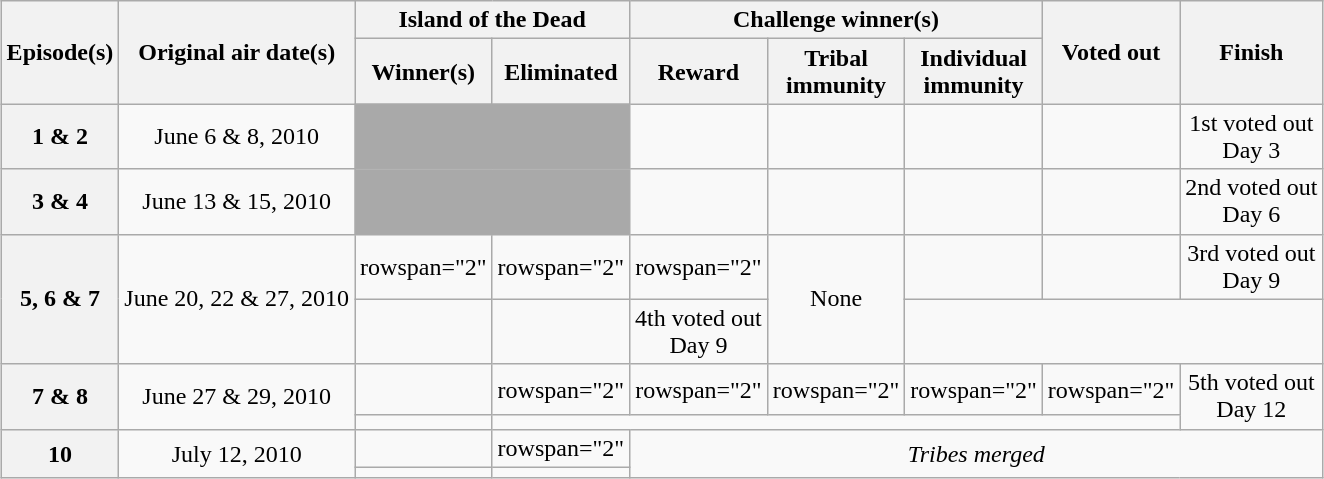<table class="wikitable nowrap" style="margin:auto; text-align:center">
<tr>
<th rowspan="2">Episode(s)</th>
<th rowspan="2">Original air date(s)</th>
<th colspan="2">Island of the Dead</th>
<th colspan="3">Challenge winner(s)</th>
<th rowspan="2">Voted out</th>
<th rowspan="2">Finish</th>
</tr>
<tr>
<th>Winner(s)</th>
<th>Eliminated</th>
<th>Reward</th>
<th>Tribal<br>immunity</th>
<th>Individual<br>immunity</th>
</tr>
<tr>
<th>1 & 2</th>
<td>June 6 & 8, 2010</td>
<td bgcolor="darkgray" colspan=2></td>
<td></td>
<td></td>
<td></td>
<td></td>
<td>1st voted out<br>Day 3</td>
</tr>
<tr>
<th>3 & 4</th>
<td>June 13 & 15, 2010</td>
<td bgcolor="darkgray" colspan=2></td>
<td></td>
<td></td>
<td></td>
<td></td>
<td>2nd voted out<br>Day 6</td>
</tr>
<tr>
<th rowspan="2">5, 6 & 7</th>
<td rowspan="2">June 20, 22 & 27, 2010</td>
<td>rowspan="2" </td>
<td>rowspan="2" </td>
<td>rowspan="2" </td>
<td rowspan="2">None</td>
<td></td>
<td></td>
<td>3rd voted out<br>Day 9</td>
</tr>
<tr>
<td></td>
<td></td>
<td>4th voted out<br>Day 9</td>
</tr>
<tr>
<th rowspan="2">7 & 8</th>
<td rowspan="2">June 27 & 29, 2010</td>
<td></td>
<td>rowspan="2" </td>
<td>rowspan="2" </td>
<td>rowspan="2" </td>
<td>rowspan="2" </td>
<td>rowspan="2" </td>
<td rowspan="2">5th voted out<br>Day 12</td>
</tr>
<tr>
<td></td>
</tr>
<tr>
<th rowspan="2">10</th>
<td rowspan="2">July 12, 2010</td>
<td></td>
<td>rowspan="2" </td>
<td rowspan="2" colspan="5"><em>Tribes merged</em></td>
</tr>
<tr>
<td></td>
</tr>
</table>
